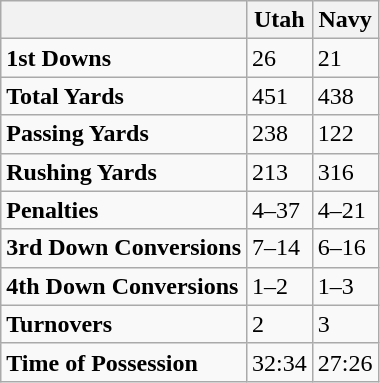<table class="wikitable">
<tr>
<th></th>
<th>Utah</th>
<th>Navy</th>
</tr>
<tr>
<td><strong>1st Downs</strong></td>
<td>26</td>
<td>21</td>
</tr>
<tr>
<td><strong>Total Yards</strong></td>
<td>451</td>
<td>438</td>
</tr>
<tr>
<td><strong>Passing Yards</strong></td>
<td>238</td>
<td>122</td>
</tr>
<tr>
<td><strong>Rushing Yards</strong></td>
<td>213</td>
<td>316</td>
</tr>
<tr>
<td><strong>Penalties</strong></td>
<td>4–37</td>
<td>4–21</td>
</tr>
<tr>
<td><strong>3rd Down Conversions</strong></td>
<td>7–14</td>
<td>6–16</td>
</tr>
<tr>
<td><strong>4th Down Conversions</strong></td>
<td>1–2</td>
<td>1–3</td>
</tr>
<tr>
<td><strong>Turnovers</strong></td>
<td>2</td>
<td>3</td>
</tr>
<tr>
<td><strong>Time of Possession</strong></td>
<td>32:34</td>
<td>27:26</td>
</tr>
</table>
